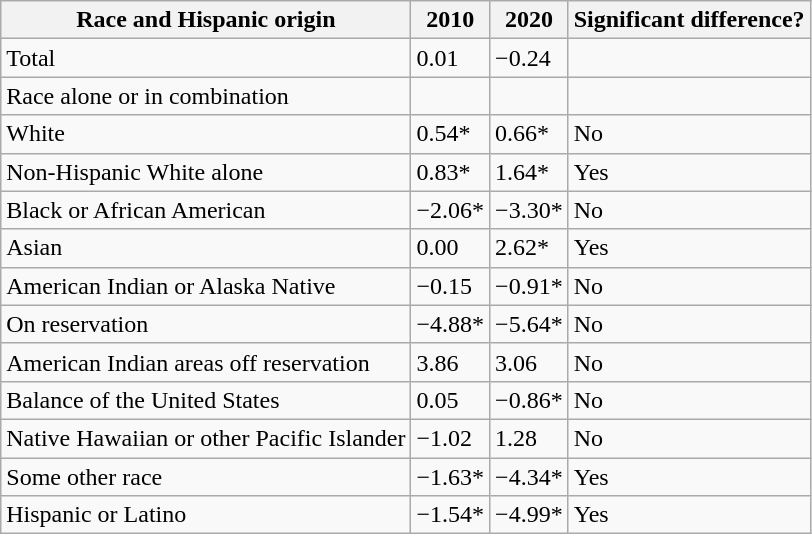<table class="wikitable">
<tr>
<th>Race and Hispanic origin</th>
<th>2010</th>
<th>2020</th>
<th>Significant difference?</th>
</tr>
<tr>
<td>Total</td>
<td>0.01</td>
<td>−0.24</td>
<td></td>
</tr>
<tr>
<td>Race alone or in combination</td>
<td></td>
<td></td>
<td></td>
</tr>
<tr>
<td>White</td>
<td>0.54*</td>
<td>0.66*</td>
<td>No</td>
</tr>
<tr>
<td>Non-Hispanic White alone</td>
<td>0.83*</td>
<td>1.64*</td>
<td>Yes</td>
</tr>
<tr>
<td>Black or African American</td>
<td>−2.06*</td>
<td>−3.30*</td>
<td>No</td>
</tr>
<tr>
<td>Asian</td>
<td>0.00</td>
<td>2.62*</td>
<td>Yes</td>
</tr>
<tr>
<td>American Indian or Alaska Native</td>
<td>−0.15</td>
<td>−0.91*</td>
<td>No</td>
</tr>
<tr>
<td>On reservation</td>
<td>−4.88*</td>
<td>−5.64*</td>
<td>No</td>
</tr>
<tr>
<td>American Indian areas off reservation</td>
<td>3.86</td>
<td>3.06</td>
<td>No</td>
</tr>
<tr>
<td>Balance of the United States</td>
<td>0.05</td>
<td>−0.86*</td>
<td>No</td>
</tr>
<tr>
<td>Native Hawaiian or other Pacific Islander</td>
<td>−1.02</td>
<td>1.28</td>
<td>No</td>
</tr>
<tr>
<td>Some other race</td>
<td>−1.63*</td>
<td>−4.34*</td>
<td>Yes</td>
</tr>
<tr>
<td>Hispanic or Latino</td>
<td>−1.54*</td>
<td>−4.99*</td>
<td>Yes</td>
</tr>
</table>
